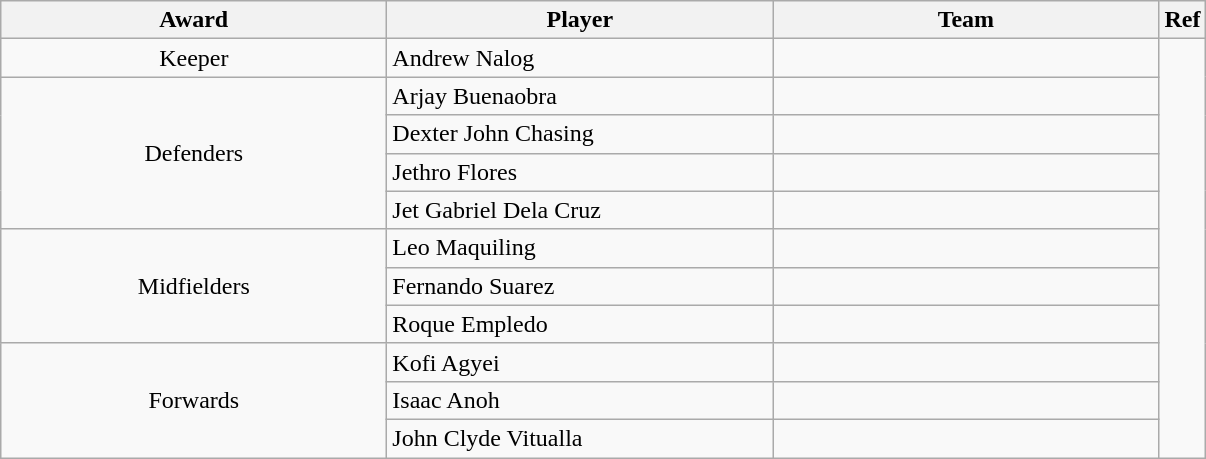<table class="wikitable">
<tr>
<th width=250>Award</th>
<th width=250>Player</th>
<th width=250>Team</th>
<th width=10>Ref</th>
</tr>
<tr>
<td style="text-align:center">Keeper</td>
<td>Andrew Nalog</td>
<td></td>
<td style="text-align:center" rowspan=11></td>
</tr>
<tr>
<td style="text-align:center" rowspan=4>Defenders</td>
<td>Arjay Buenaobra</td>
<td></td>
</tr>
<tr>
<td>Dexter John Chasing</td>
<td></td>
</tr>
<tr>
<td>Jethro Flores</td>
<td></td>
</tr>
<tr>
<td>Jet Gabriel Dela Cruz</td>
<td></td>
</tr>
<tr>
<td style="text-align:center" rowspan=3>Midfielders</td>
<td>Leo Maquiling</td>
<td></td>
</tr>
<tr>
<td>Fernando Suarez</td>
<td></td>
</tr>
<tr>
<td>Roque Empledo</td>
<td></td>
</tr>
<tr>
<td style="text-align:center" rowspan=3>Forwards</td>
<td>Kofi Agyei</td>
<td></td>
</tr>
<tr>
<td>Isaac Anoh</td>
<td></td>
</tr>
<tr>
<td>John Clyde Vitualla</td>
<td></td>
</tr>
</table>
